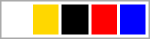<table style=" width: 100px; border: 1px solid #aaaaaa">
<tr>
<td style="background-color:white"> </td>
<td style="background-color:gold"> </td>
<td style="background-color:black"> </td>
<td style="background-color:red"> </td>
<td style="background-color:blue"> </td>
</tr>
</table>
